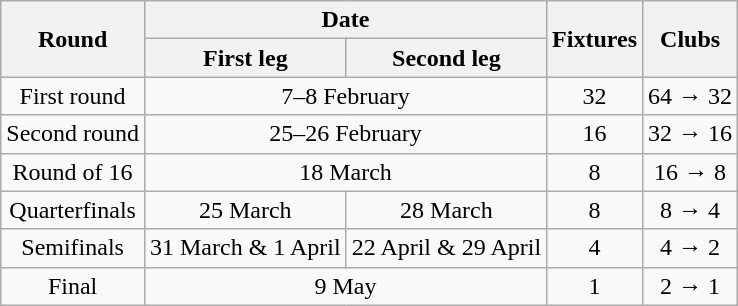<table class="wikitable">
<tr>
<th rowspan=2>Round</th>
<th colspan=2>Date</th>
<th rowspan=2>Fixtures</th>
<th rowspan=2>Clubs</th>
</tr>
<tr>
<th>First leg</th>
<th>Second leg</th>
</tr>
<tr align="center">
<td>First round</td>
<td colspan=2>7–8 February</td>
<td>32</td>
<td>64 → 32</td>
</tr>
<tr align="center">
<td>Second round</td>
<td colspan=2>25–26 February</td>
<td>16</td>
<td>32 → 16</td>
</tr>
<tr align="center">
<td>Round of 16</td>
<td colspan=2>18 March</td>
<td>8</td>
<td>16 → 8</td>
</tr>
<tr align="center">
<td>Quarterfinals</td>
<td>25 March</td>
<td>28 March</td>
<td>8</td>
<td>8 → 4</td>
</tr>
<tr align="center">
<td>Semifinals</td>
<td>31 March & 1 April</td>
<td>22 April & 29 April</td>
<td>4</td>
<td>4 → 2</td>
</tr>
<tr align="center">
<td>Final</td>
<td colspan=2>9 May</td>
<td>1</td>
<td>2 → 1</td>
</tr>
</table>
